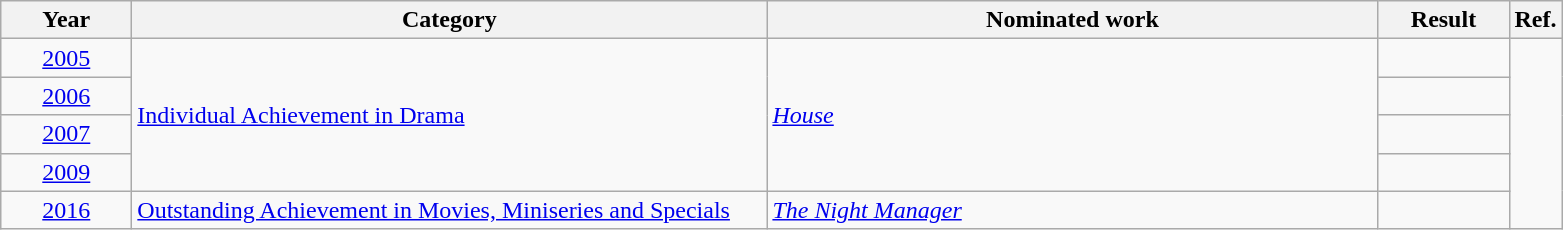<table class=wikitable>
<tr>
<th scope="col" style="width:5em;">Year</th>
<th scope="col" style="width:26em;">Category</th>
<th scope="col" style="width:25em;">Nominated work</th>
<th scope="col" style="width:5em;">Result</th>
<th>Ref.</th>
</tr>
<tr>
<td style="text-align:center;"><a href='#'>2005</a></td>
<td rowspan="4"><a href='#'>Individual Achievement in Drama</a></td>
<td rowspan="4"><em><a href='#'>House</a></em></td>
<td></td>
<td rowspan="5"></td>
</tr>
<tr>
<td style="text-align:center;"><a href='#'>2006</a></td>
<td></td>
</tr>
<tr>
<td style="text-align:center;"><a href='#'>2007</a></td>
<td></td>
</tr>
<tr>
<td style="text-align:center;"><a href='#'>2009</a></td>
<td></td>
</tr>
<tr>
<td style="text-align:center;"><a href='#'>2016</a></td>
<td><a href='#'>Outstanding Achievement in Movies, Miniseries and Specials</a></td>
<td><em><a href='#'>The Night Manager</a></em></td>
<td></td>
</tr>
</table>
